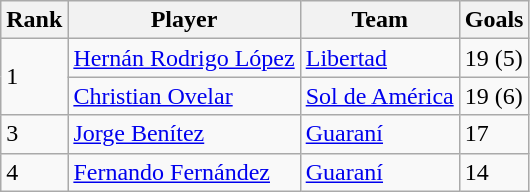<table class="wikitable">
<tr>
<th>Rank</th>
<th>Player</th>
<th>Team</th>
<th>Goals</th>
</tr>
<tr>
<td rowspan=2>1</td>
<td> <a href='#'>Hernán Rodrigo López</a></td>
<td><a href='#'>Libertad</a></td>
<td>19 (5)</td>
</tr>
<tr>
<td> <a href='#'>Christian Ovelar</a></td>
<td><a href='#'>Sol de América</a></td>
<td>19 (6)</td>
</tr>
<tr>
<td>3</td>
<td> <a href='#'>Jorge Benítez</a></td>
<td><a href='#'>Guaraní</a></td>
<td>17</td>
</tr>
<tr>
<td>4</td>
<td> <a href='#'>Fernando Fernández</a></td>
<td><a href='#'>Guaraní</a></td>
<td>14</td>
</tr>
</table>
